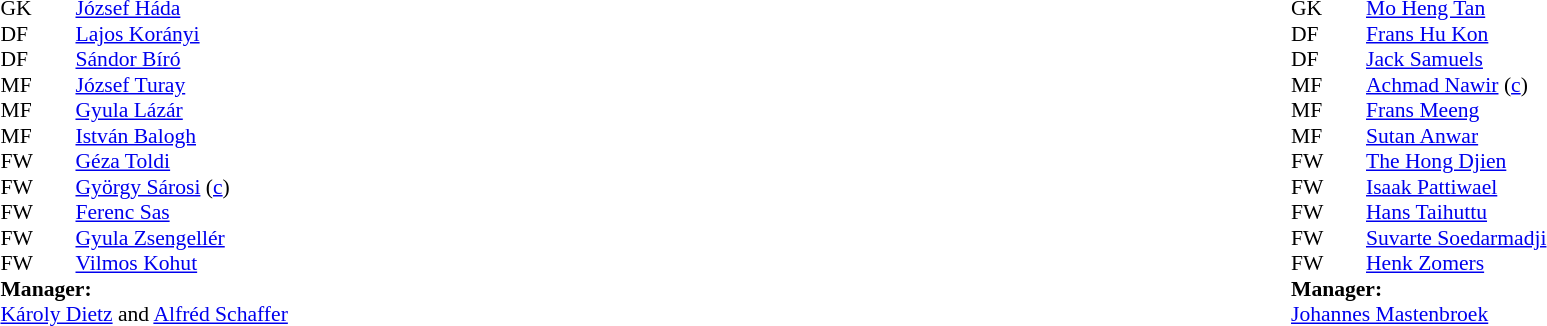<table width="100%">
<tr>
<td valign="top" width="50%"><br><table style="font-size: 90%" cellspacing="0" cellpadding="0">
<tr>
<th width="25"></th>
<th width="25"></th>
</tr>
<tr>
<td>GK</td>
<td></td>
<td><a href='#'>József Háda</a></td>
</tr>
<tr>
<td>DF</td>
<td></td>
<td><a href='#'>Lajos Korányi</a></td>
</tr>
<tr>
<td>DF</td>
<td></td>
<td><a href='#'>Sándor Bíró</a></td>
</tr>
<tr>
<td>MF</td>
<td></td>
<td><a href='#'>József Turay</a></td>
</tr>
<tr>
<td>MF</td>
<td></td>
<td><a href='#'>Gyula Lázár</a></td>
</tr>
<tr>
<td>MF</td>
<td></td>
<td><a href='#'>István Balogh</a></td>
</tr>
<tr>
<td>FW</td>
<td></td>
<td><a href='#'>Géza Toldi</a></td>
</tr>
<tr>
<td>FW</td>
<td></td>
<td><a href='#'>György Sárosi</a> (<a href='#'>c</a>)</td>
</tr>
<tr>
<td>FW</td>
<td></td>
<td><a href='#'>Ferenc Sas</a></td>
</tr>
<tr>
<td>FW</td>
<td></td>
<td><a href='#'>Gyula Zsengellér</a></td>
</tr>
<tr>
<td>FW</td>
<td></td>
<td><a href='#'>Vilmos Kohut</a></td>
</tr>
<tr>
<td colspan=3><strong>Manager:</strong></td>
</tr>
<tr>
<td colspan="4"> <a href='#'>Károly Dietz</a> and <a href='#'>Alfréd Schaffer</a></td>
</tr>
</table>
</td>
<td valign="top"></td>
<td valign="top" width="50%"><br><table style="font-size: 90%" cellspacing="0" cellpadding="0" align=center>
<tr>
<th width="25"></th>
<th width="25"></th>
</tr>
<tr>
<td>GK</td>
<td></td>
<td><a href='#'>Mo Heng Tan</a></td>
</tr>
<tr>
<td>DF</td>
<td></td>
<td><a href='#'>Frans Hu Kon</a></td>
</tr>
<tr>
<td>DF</td>
<td></td>
<td><a href='#'>Jack Samuels</a></td>
</tr>
<tr>
<td>MF</td>
<td></td>
<td><a href='#'>Achmad Nawir</a> (<a href='#'>c</a>)</td>
</tr>
<tr>
<td>MF</td>
<td></td>
<td><a href='#'>Frans Meeng</a></td>
</tr>
<tr>
<td>MF</td>
<td></td>
<td><a href='#'>Sutan Anwar</a></td>
</tr>
<tr>
<td>FW</td>
<td></td>
<td><a href='#'>The Hong Djien</a></td>
</tr>
<tr>
<td>FW</td>
<td></td>
<td><a href='#'>Isaak Pattiwael</a></td>
</tr>
<tr>
<td>FW</td>
<td></td>
<td><a href='#'>Hans Taihuttu</a></td>
</tr>
<tr>
<td>FW</td>
<td></td>
<td><a href='#'>Suvarte Soedarmadji</a></td>
</tr>
<tr>
<td>FW</td>
<td></td>
<td><a href='#'>Henk Zomers</a></td>
</tr>
<tr>
<td colspan=3><strong>Manager:</strong></td>
</tr>
<tr>
<td colspan="4"> <a href='#'>Johannes Mastenbroek</a></td>
</tr>
</table>
</td>
</tr>
</table>
